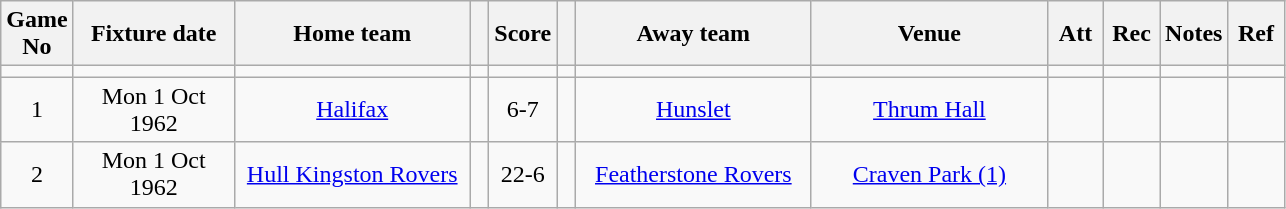<table class="wikitable" style="text-align:center;">
<tr>
<th width=20 abbr="No">Game No</th>
<th width=100 abbr="Date">Fixture date</th>
<th width=150 abbr="Home team">Home team</th>
<th width=5 abbr="space"></th>
<th width=20 abbr="Score">Score</th>
<th width=5 abbr="space"></th>
<th width=150 abbr="Away team">Away team</th>
<th width=150 abbr="Venue">Venue</th>
<th width=30 abbr="Att">Att</th>
<th width=30 abbr="Rec">Rec</th>
<th width=20 abbr="Notes">Notes</th>
<th width=30 abbr="Ref">Ref</th>
</tr>
<tr>
<td></td>
<td></td>
<td></td>
<td></td>
<td></td>
<td></td>
<td></td>
<td></td>
<td></td>
<td></td>
<td></td>
</tr>
<tr>
<td>1</td>
<td>Mon 1 Oct 1962</td>
<td><a href='#'>Halifax</a></td>
<td></td>
<td>6-7</td>
<td></td>
<td><a href='#'>Hunslet</a></td>
<td><a href='#'>Thrum Hall</a></td>
<td></td>
<td></td>
<td></td>
<td></td>
</tr>
<tr>
<td>2</td>
<td>Mon 1 Oct 1962</td>
<td><a href='#'>Hull Kingston Rovers</a></td>
<td></td>
<td>22-6</td>
<td></td>
<td><a href='#'>Featherstone Rovers</a></td>
<td><a href='#'>Craven Park (1)</a></td>
<td></td>
<td></td>
<td></td>
<td></td>
</tr>
</table>
